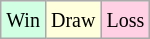<table class="wikitable">
<tr>
<td style="background-color: #d0ffe3;"><small>Win</small></td>
<td style="background-color: #ffffdd;"><small>Draw</small></td>
<td style="background-color: #ffd0e3;"><small>Loss</small></td>
</tr>
</table>
